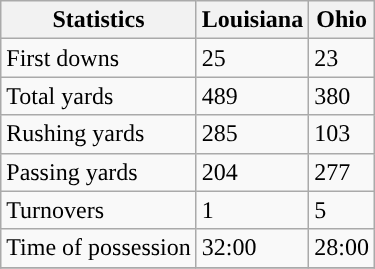<table class="wikitable">
<tr>
<th>Statistics</th>
<th>Louisiana</th>
<th>Ohio</th>
</tr>
<tr>
<td>First downs</td>
<td>25</td>
<td>23</td>
</tr>
<tr>
<td>Total yards</td>
<td>489</td>
<td>380</td>
</tr>
<tr>
<td>Rushing yards</td>
<td>285</td>
<td>103</td>
</tr>
<tr>
<td>Passing yards</td>
<td>204</td>
<td>277</td>
</tr>
<tr>
<td>Turnovers</td>
<td>1</td>
<td>5</td>
</tr>
<tr>
<td>Time of possession</td>
<td>32:00</td>
<td>28:00</td>
</tr>
<tr>
</tr>
</table>
